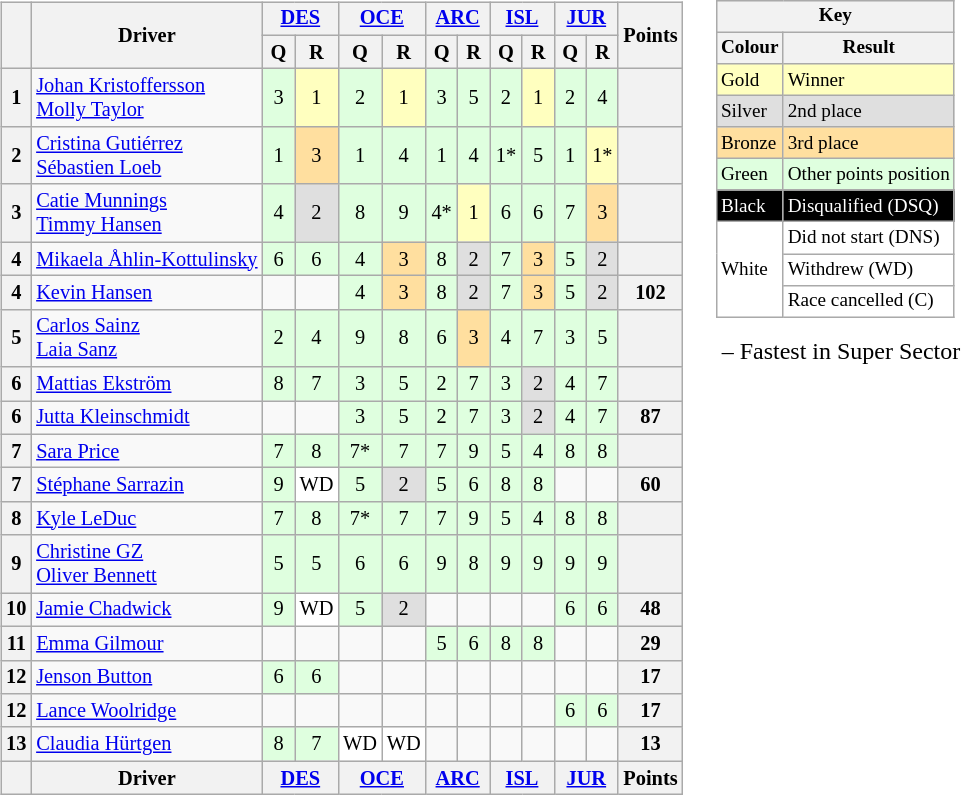<table>
<tr>
<td style="vertical-align:top; text-align:center"><br><table class="wikitable" style="font-size: 85%">
<tr style="vertical-align:middle;">
<th rowspan="2" style="vertical-align:middle"></th>
<th rowspan="2" style="vertical-align:middle;background">Driver</th>
<th colspan=2><a href='#'>DES</a><br></th>
<th colspan=2><a href='#'>OCE</a><br></th>
<th colspan=2><a href='#'>ARC</a><br></th>
<th colspan=2><a href='#'>ISL</a><br></th>
<th colspan=2><a href='#'>JUR</a><br></th>
<th rowspan="2" style="vertical-align:middle">Points</th>
</tr>
<tr>
<th>Q</th>
<th>R</th>
<th>Q</th>
<th>R</th>
<th>Q</th>
<th>R</th>
<th>Q</th>
<th>R</th>
<th>Q</th>
<th>R</th>
</tr>
<tr>
<th>1</th>
<td nowrap align="left"> <a href='#'>Johan Kristoffersson</a><br> <a href='#'>Molly Taylor</a></td>
<td width="15px" style="background:#DFFFDF;">3</td>
<td width="15px" style="background:#FFFFBF;">1</td>
<td width="15px" style="background:#DFFFDF;">2</td>
<td width="15px" style="background:#FFFFBF;">1</td>
<td width="15px" style="background:#DFFFDF;">3</td>
<td width="15px" style="background:#DFFFDF;">5</td>
<td width="15px" style="background:#DFFFDF;">2</td>
<td width="15px" style="background:#FFFFBF;">1</td>
<td width="15px" style="background:#DFFFDF;">2</td>
<td width="15px" style="background:#DFFFDF;">4</td>
<th></th>
</tr>
<tr>
<th>2</th>
<td align="left"> <a href='#'>Cristina Gutiérrez</a><br> <a href='#'>Sébastien Loeb</a></td>
<td style="background:#DFFFDF;">1</td>
<td style="background:#FFDF9F;">3</td>
<td style="background:#DFFFDF;">1</td>
<td style="background:#DFFFDF;">4</td>
<td style="background:#DFFFDF;">1</td>
<td style="background:#DFFFDF;">4</td>
<td style="background:#DFFFDF;">1*</td>
<td style="background:#DFFFDF;">5</td>
<td style="background:#DFFFDF;">1</td>
<td style="background:#FFFFBF;">1*</td>
<th></th>
</tr>
<tr>
<th>3</th>
<td align="left"> <a href='#'>Catie Munnings</a><br> <a href='#'>Timmy Hansen</a></td>
<td style="background:#DFFFDF;">4</td>
<td style="background:#DFDFDF;">2</td>
<td style="background:#DFFFDF;">8</td>
<td style="background:#DFFFDF;">9</td>
<td style="background:#DFFFDF;">4*</td>
<td style="background:#FFFFBF;">1</td>
<td style="background:#DFFFDF;">6</td>
<td style="background:#DFFFDF;">6</td>
<td style="background:#DFFFDF;">7</td>
<td style="background:#FFDF9F;">3</td>
<th></th>
</tr>
<tr>
<th>4</th>
<td nowrap align="left"> <a href='#'>Mikaela Åhlin-Kottulinsky</a></td>
<td style="background:#DFFFDF;">6</td>
<td style="background:#DFFFDF;">6</td>
<td style="background:#DFFFDF;">4</td>
<td style="background:#FFDF9F;">3</td>
<td style="background:#DFFFDF;">8</td>
<td style="background:#DFDFDF;">2</td>
<td style="background:#DFFFDF;">7</td>
<td style="background:#FFDF9F;">3</td>
<td style="background:#DFFFDF;">5</td>
<td style="background:#DFDFDF;">2</td>
<th></th>
</tr>
<tr>
<th>4</th>
<td align="left"> <a href='#'>Kevin Hansen</a></td>
<td></td>
<td></td>
<td style="background:#DFFFDF;">4</td>
<td style="background:#FFDF9F;">3</td>
<td style="background:#DFFFDF;">8</td>
<td style="background:#DFDFDF;">2</td>
<td style="background:#DFFFDF;">7</td>
<td style="background:#FFDF9F;">3</td>
<td style="background:#DFFFDF;">5</td>
<td style="background:#DFDFDF;">2</td>
<th>102</th>
</tr>
<tr>
<th>5</th>
<td align="left"> <a href='#'>Carlos Sainz</a><br> <a href='#'>Laia Sanz</a></td>
<td style="background:#DFFFDF;">2</td>
<td style="background:#DFFFDF;">4</td>
<td style="background:#DFFFDF;">9</td>
<td style="background:#DFFFDF;">8</td>
<td style="background:#DFFFDF;">6</td>
<td style="background:#FFDF9F;">3</td>
<td style="background:#DFFFDF;">4</td>
<td style="background:#DFFFDF;">7</td>
<td style="background:#DFFFDF;">3</td>
<td style="background:#DFFFDF;">5</td>
<th></th>
</tr>
<tr>
<th>6</th>
<td align="left"> <a href='#'>Mattias Ekström</a></td>
<td style="background:#DFFFDF;">8</td>
<td style="background:#DFFFDF;">7</td>
<td style="background:#DFFFDF;">3</td>
<td style="background:#DFFFDF;">5</td>
<td style="background:#DFFFDF;">2</td>
<td style="background:#DFFFDF;">7</td>
<td style="background:#DFFFDF;">3</td>
<td style="background:#DFDFDF;">2</td>
<td style="background:#DFFFDF;">4</td>
<td style="background:#DFFFDF;">7</td>
<th></th>
</tr>
<tr>
<th>6</th>
<td align="left"> <a href='#'>Jutta Kleinschmidt</a></td>
<td></td>
<td></td>
<td style="background:#DFFFDF;">3</td>
<td style="background:#DFFFDF;">5</td>
<td style="background:#DFFFDF;">2</td>
<td style="background:#DFFFDF;">7</td>
<td style="background:#DFFFDF;">3</td>
<td style="background:#DFDFDF;">2</td>
<td style="background:#DFFFDF;">4</td>
<td style="background:#DFFFDF;">7</td>
<th>87</th>
</tr>
<tr>
<th>7</th>
<td align="left"> <a href='#'>Sara Price</a></td>
<td style="background:#DFFFDF;">7</td>
<td style="background:#DFFFDF;">8</td>
<td style="background:#DFFFDF;">7*</td>
<td style="background:#DFFFDF;">7</td>
<td style="background:#DFFFDF;">7</td>
<td style="background:#DFFFDF;">9</td>
<td style="background:#DFFFDF;">5</td>
<td style="background:#DFFFDF;">4</td>
<td style="background:#DFFFDF;">8</td>
<td style="background:#DFFFDF;">8</td>
<th></th>
</tr>
<tr>
<th>7</th>
<td align="left"> <a href='#'>Stéphane Sarrazin</a></td>
<td style="background:#DFFFDF;">9</td>
<td style="background:#FFFFFF;">WD</td>
<td style="background:#DFFFDF;">5</td>
<td style="background:#DFDFDF;">2</td>
<td style="background:#DFFFDF;">5</td>
<td style="background:#DFFFDF;">6</td>
<td style="background:#DFFFDF;">8</td>
<td style="background:#DFFFDF;">8</td>
<td></td>
<td></td>
<th>60</th>
</tr>
<tr>
<th>8</th>
<td align="left"> <a href='#'>Kyle LeDuc</a></td>
<td style="background:#DFFFDF;">7</td>
<td style="background:#DFFFDF;">8</td>
<td style="background:#DFFFDF;">7*</td>
<td style="background:#DFFFDF;">7</td>
<td style="background:#DFFFDF;">7</td>
<td style="background:#DFFFDF;">9</td>
<td style="background:#DFFFDF;">5</td>
<td style="background:#DFFFDF;">4</td>
<td style="background:#DFFFDF;">8</td>
<td style="background:#DFFFDF;">8</td>
<th></th>
</tr>
<tr>
<th>9</th>
<td align="left" nowrap=""> <a href='#'>Christine GZ</a><br> <a href='#'>Oliver Bennett</a></td>
<td style="background:#DFFFDF;">5</td>
<td style="background:#DFFFDF;">5</td>
<td style="background:#DFFFDF;">6</td>
<td style="background:#DFFFDF;">6</td>
<td style="background:#DFFFDF;">9</td>
<td style="background:#DFFFDF;">8</td>
<td style="background:#DFFFDF;">9</td>
<td style="background:#DFFFDF;">9</td>
<td style="background:#DFFFDF;">9</td>
<td style="background:#DFFFDF;">9</td>
<th></th>
</tr>
<tr>
<th>10</th>
<td align="left"> <a href='#'>Jamie Chadwick</a></td>
<td style="background:#DFFFDF;">9</td>
<td style="background:#FFFFFF;">WD</td>
<td style="background:#DFFFDF;">5</td>
<td style="background:#DFDFDF;">2</td>
<td></td>
<td></td>
<td></td>
<td></td>
<td style="background:#DFFFDF;">6</td>
<td style="background:#DFFFDF;">6</td>
<th>48</th>
</tr>
<tr>
<th>11</th>
<td align="left"> <a href='#'>Emma Gilmour</a></td>
<td></td>
<td></td>
<td></td>
<td></td>
<td style="background:#DFFFDF;">5</td>
<td style="background:#DFFFDF;">6</td>
<td style="background:#DFFFDF;">8</td>
<td style="background:#DFFFDF;">8</td>
<td></td>
<td></td>
<th>29</th>
</tr>
<tr>
<th>12</th>
<td align="left"> <a href='#'>Jenson Button</a></td>
<td style="background:#DFFFDF;">6</td>
<td style="background:#DFFFDF;">6</td>
<td></td>
<td></td>
<td></td>
<td></td>
<td></td>
<td></td>
<td></td>
<td></td>
<th>17</th>
</tr>
<tr>
<th>12</th>
<td align="left"> <a href='#'>Lance Woolridge</a></td>
<td></td>
<td></td>
<td></td>
<td></td>
<td></td>
<td></td>
<td></td>
<td></td>
<td style="background:#DFFFDF;">6</td>
<td style="background:#DFFFDF;">6</td>
<th>17</th>
</tr>
<tr>
<th>13</th>
<td align="left"> <a href='#'>Claudia Hürtgen</a></td>
<td style="background:#DFFFDF;">8</td>
<td style="background:#DFFFDF;">7</td>
<td style="background:#FFFFFF;">WD</td>
<td style="background:#FFFFFF;">WD</td>
<td></td>
<td></td>
<td></td>
<td></td>
<td></td>
<td></td>
<th>13</th>
</tr>
<tr>
<th style="vertical-align:middle"></th>
<th style="vertical-align:middle;background">Driver</th>
<th colspan=2><a href='#'>DES</a><br></th>
<th colspan=2><a href='#'>OCE</a><br></th>
<th colspan=2><a href='#'>ARC</a><br></th>
<th colspan=2><a href='#'>ISL</a><br></th>
<th colspan=2><a href='#'>JUR</a><br></th>
<th style="vertical-align:middle">Points</th>
</tr>
</table>
</td>
<td style="vertical-align:top;"></td>
<td valign=top><br><table class="wikitable" style="margin-right:0; font-size:80%">
<tr>
<th colspan=2>Key</th>
</tr>
<tr>
<th>Colour</th>
<th>Result</th>
</tr>
<tr style="background-color:#FFFFBF">
<td>Gold</td>
<td>Winner</td>
</tr>
<tr style="background-color:#DFDFDF">
<td>Silver</td>
<td>2nd place</td>
</tr>
<tr style="background-color:#FFDF9F">
<td>Bronze</td>
<td>3rd place</td>
</tr>
<tr style="background-color:#DFFFDF">
<td>Green</td>
<td>Other points position</td>
</tr>
<tr style="background-color:#CFCFFF">
</tr>
<tr style="background-color:#EFCFFF">
</tr>
<tr style="background-color:#FFCFCF">
</tr>
<tr style="background-color:#000000; color:white">
<td>Black</td>
<td>Disqualified (DSQ)</td>
</tr>
<tr style="background-color:#FFFFFF">
<td rowspan=3>White</td>
<td>Did not start (DNS)</td>
</tr>
<tr style="background-color:#FFFFFF">
<td>Withdrew (WD)</td>
</tr>
<tr style="background-color:#FFFFFF">
<td>Race cancelled (C)</td>
</tr>
</table>
<span><em></em> – Fastest in Super Sector</span></td>
</tr>
</table>
